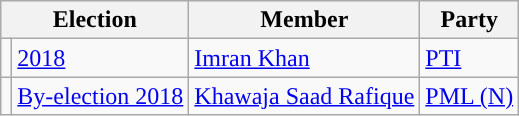<table class="wikitable">
<tr>
<th colspan="2">Election</th>
<th>Member</th>
<th>Party</th>
</tr>
<tr>
<td style="background-color: "></td>
<td><a href='#'>2018</a></td>
<td><a href='#'>Imran Khan</a></td>
<td><a href='#'>PTI</a></td>
</tr>
<tr>
<td style="background-color: "></td>
<td><a href='#'>By-election 2018</a></td>
<td><a href='#'>Khawaja Saad Rafique</a></td>
<td><a href='#'>PML (N)</a></td>
</tr>
</table>
